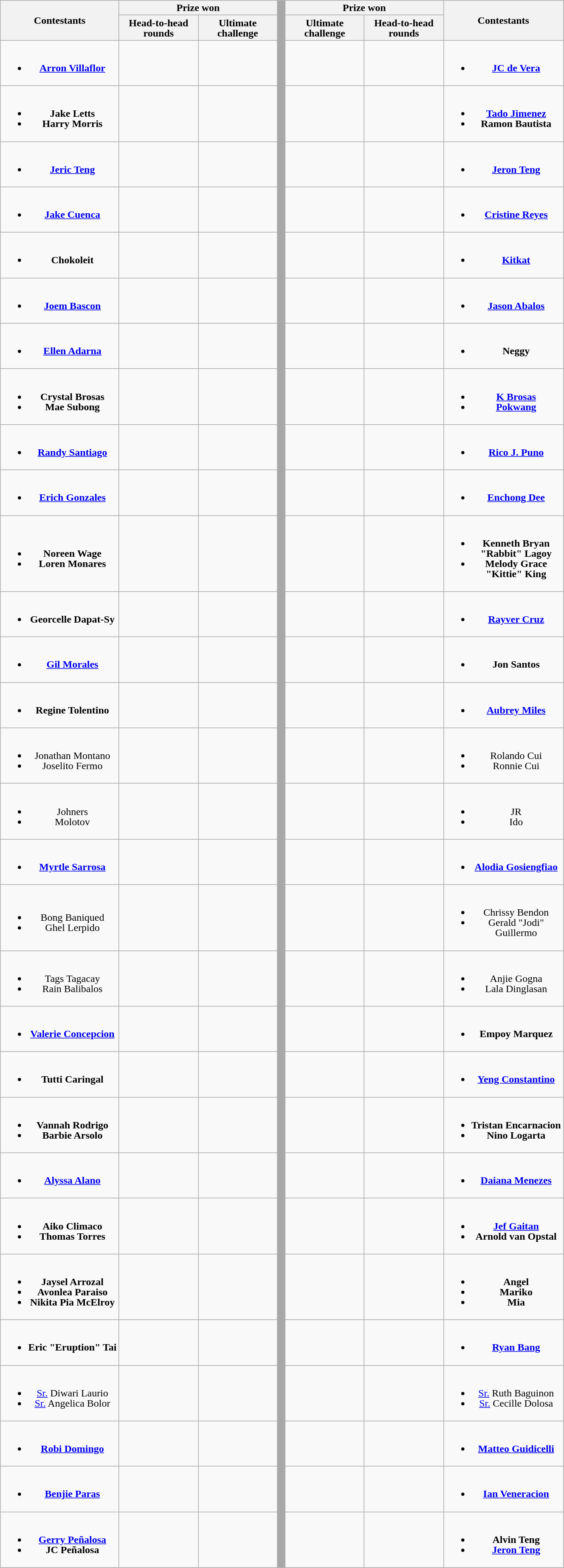<table class="wikitable" style="text-align:center; line-height:16px; font-size:100%;" width="70%">
<tr>
<th rowspan="2" width="15%">Contestants</th>
<th colspan="2" width="20%">Prize won</th>
<th width="1%" rowspan="99" style="background:#A8A8A8;"></th>
<th colspan="2" width="20%">Prize won</th>
<th rowspan="2" width="15%">Contestants</th>
</tr>
<tr>
<th width="10%">Head-to-head rounds</th>
<th width="10%">Ultimate challenge</th>
<th width="10%">Ultimate challenge</th>
<th width="10%">Head-to-head rounds</th>
</tr>
<tr>
<td><br><ul><li><strong><a href='#'>Arron Villaflor</a></strong></li></ul></td>
<td><strong></strong></td>
<td></td>
<td></td>
<td></td>
<td><br><ul><li><strong><a href='#'>JC de Vera</a></strong></li></ul></td>
</tr>
<tr>
<td><br><ul><li><strong>Jake Letts</strong></li><li><strong>Harry Morris</strong></li></ul></td>
<td><strong></strong></td>
<td><strong></strong></td>
<td></td>
<td></td>
<td><br><ul><li><strong><a href='#'>Tado Jimenez</a></strong></li><li><strong>Ramon Bautista</strong></li></ul></td>
</tr>
<tr>
<td><br><ul><li><strong><a href='#'>Jeric Teng</a></strong></li></ul></td>
<td></td>
<td></td>
<td><strong></strong></td>
<td><strong></strong></td>
<td><br><ul><li><strong><a href='#'>Jeron Teng</a></strong></li></ul></td>
</tr>
<tr>
<td><br><ul><li><strong><a href='#'>Jake Cuenca</a></strong></li></ul></td>
<td></td>
<td></td>
<td></td>
<td><strong></strong></td>
<td><br><ul><li><strong><a href='#'>Cristine Reyes</a></strong></li></ul></td>
</tr>
<tr>
<td><br><ul><li><strong>Chokoleit</strong></li></ul></td>
<td></td>
<td></td>
<td></td>
<td><strong></strong></td>
<td><br><ul><li><strong><a href='#'>Kitkat</a></strong></li></ul></td>
</tr>
<tr>
<td><br><ul><li><strong><a href='#'>Joem Bascon</a></strong></li></ul></td>
<td></td>
<td></td>
<td></td>
<td><strong></strong></td>
<td><br><ul><li><strong><a href='#'>Jason Abalos</a></strong></li></ul></td>
</tr>
<tr>
<td><br><ul><li><strong><a href='#'>Ellen Adarna</a></strong></li></ul></td>
<td></td>
<td></td>
<td></td>
<td><strong></strong></td>
<td><br><ul><li><strong>Neggy</strong></li></ul></td>
</tr>
<tr>
<td><br><ul><li><strong>Crystal Brosas</strong></li><li><strong>Mae Subong</strong></li></ul></td>
<td><strong></strong></td>
<td><strong></strong></td>
<td></td>
<td></td>
<td><br><ul><li><strong><a href='#'>K Brosas</a></strong></li><li><strong><a href='#'>Pokwang</a></strong></li></ul></td>
</tr>
<tr>
<td><br><ul><li><strong><a href='#'>Randy Santiago</a></strong></li></ul></td>
<td><strong></strong></td>
<td><strong></strong></td>
<td></td>
<td></td>
<td><br><ul><li><strong><a href='#'>Rico J. Puno</a></strong></li></ul></td>
</tr>
<tr>
<td><br><ul><li><strong><a href='#'>Erich Gonzales</a></strong></li></ul></td>
<td></td>
<td></td>
<td><strong></strong></td>
<td><strong></strong></td>
<td><br><ul><li><strong><a href='#'>Enchong Dee</a></strong></li></ul></td>
</tr>
<tr>
<td><br><ul><li><strong>Noreen Wage</strong></li><li><strong>Loren Monares</strong></li></ul></td>
<td></td>
<td></td>
<td><strong></strong></td>
<td></td>
<td><br><ul><li><strong>Kenneth Bryan "Rabbit" Lagoy</strong></li><li><strong>Melody Grace "Kittie" King</strong></li></ul></td>
</tr>
<tr>
<td><br><ul><li><strong>Georcelle Dapat-Sy</strong></li></ul></td>
<td><strong></strong></td>
<td><strong></strong></td>
<td></td>
<td></td>
<td><br><ul><li><strong><a href='#'>Rayver Cruz</a></strong></li></ul></td>
</tr>
<tr>
<td><br><ul><li><strong><a href='#'>Gil Morales</a></strong></li></ul></td>
<td></td>
<td></td>
<td><strong></strong></td>
<td><strong></strong></td>
<td><br><ul><li><strong>Jon Santos</strong></li></ul></td>
</tr>
<tr>
<td><br><ul><li><strong>Regine Tolentino</strong></li></ul></td>
<td></td>
<td><strong></strong></td>
<td></td>
<td></td>
<td><br><ul><li><strong><a href='#'>Aubrey Miles</a></strong></li></ul></td>
</tr>
<tr>
<td><br><ul><li>Jonathan Montano</li><li>Joselito Fermo</li></ul></td>
<td></td>
<td></td>
<td></td>
<td><strong></strong></td>
<td><br><ul><li>Rolando Cui</li><li>Ronnie Cui</li></ul></td>
</tr>
<tr>
<td><br><ul><li>Johners</li><li>Molotov</li></ul></td>
<td><strong></strong></td>
<td><strong></strong></td>
<td></td>
<td></td>
<td><br><ul><li>JR</li><li>Ido</li></ul></td>
</tr>
<tr>
<td><br><ul><li><strong><a href='#'>Myrtle Sarrosa</a></strong></li></ul></td>
<td><strong></strong></td>
<td></td>
<td></td>
<td></td>
<td><br><ul><li><strong><a href='#'>Alodia Gosiengfiao</a></strong></li></ul></td>
</tr>
<tr>
<td><br><ul><li>Bong Baniqued</li><li>Ghel Lerpido</li></ul></td>
<td><strong></strong></td>
<td></td>
<td></td>
<td></td>
<td><br><ul><li>Chrissy Bendon</li><li>Gerald "Jodi" Guillermo</li></ul></td>
</tr>
<tr>
<td><br><ul><li>Tags Tagacay</li><li>Rain Balibalos</li></ul></td>
<td><strong></strong></td>
<td><strong></strong></td>
<td></td>
<td></td>
<td><br><ul><li>Anjie Gogna</li><li>Lala Dinglasan</li></ul></td>
</tr>
<tr>
<td><br><ul><li><strong><a href='#'>Valerie Concepcion</a></strong></li></ul></td>
<td></td>
<td></td>
<td></td>
<td><strong></strong></td>
<td><br><ul><li><strong>Empoy Marquez</strong></li></ul></td>
</tr>
<tr>
<td><br><ul><li><strong>Tutti Caringal</strong></li></ul></td>
<td><strong></strong></td>
<td></td>
<td></td>
<td></td>
<td><br><ul><li><strong><a href='#'>Yeng Constantino</a></strong></li></ul></td>
</tr>
<tr>
<td><br><ul><li><strong>Vannah Rodrigo</strong></li><li><strong>Barbie Arsolo</strong></li></ul></td>
<td></td>
<td></td>
<td><strong></strong></td>
<td><strong></strong></td>
<td><br><ul><li><strong>Tristan Encarnacion</strong></li><li><strong>Nino Logarta</strong></li></ul></td>
</tr>
<tr>
<td><br><ul><li><strong><a href='#'>Alyssa Alano</a></strong></li></ul></td>
<td><strong></strong></td>
<td></td>
<td></td>
<td></td>
<td><br><ul><li><strong><a href='#'>Daiana Menezes</a></strong></li></ul></td>
</tr>
<tr>
<td><br><ul><li><strong>Aiko Climaco</strong></li><li><strong>Thomas Torres</strong></li></ul></td>
<td><strong></strong></td>
<td><strong></strong></td>
<td></td>
<td></td>
<td><br><ul><li><strong><a href='#'>Jef Gaitan</a></strong></li><li><strong>Arnold van Opstal</strong></li></ul></td>
</tr>
<tr>
<td><br><ul><li><strong>Jaysel Arrozal</strong></li><li><strong>Avonlea Paraiso</strong></li><li><strong>Nikita Pia McElroy</strong></li></ul></td>
<td></td>
<td></td>
<td></td>
<td><strong></strong></td>
<td><br><ul><li><strong>Angel</strong></li><li><strong>Mariko</strong></li><li><strong>Mia</strong></li></ul></td>
</tr>
<tr>
<td><br><ul><li><strong>Eric "Eruption" Tai</strong></li></ul></td>
<td><strong></strong></td>
<td></td>
<td></td>
<td></td>
<td><br><ul><li><strong><a href='#'>Ryan Bang</a></strong></li></ul></td>
</tr>
<tr>
<td><br><ul><li><a href='#'>Sr.</a> Diwari Laurio</li><li><a href='#'>Sr.</a> Angelica Bolor</li></ul></td>
<td><strong></strong></td>
<td><strong></strong></td>
<td></td>
<td></td>
<td><br><ul><li><a href='#'>Sr.</a> Ruth Baguinon</li><li><a href='#'>Sr.</a> Cecille Dolosa</li></ul></td>
</tr>
<tr>
<td><br><ul><li><strong><a href='#'>Robi Domingo</a></strong></li></ul></td>
<td><strong></strong></td>
<td></td>
<td></td>
<td></td>
<td><br><ul><li><strong><a href='#'>Matteo Guidicelli</a></strong></li></ul></td>
</tr>
<tr>
<td><br><ul><li><strong><a href='#'>Benjie Paras</a></strong></li></ul></td>
<td></td>
<td></td>
<td></td>
<td><strong></strong></td>
<td><br><ul><li><strong><a href='#'>Ian Veneracion</a></strong></li></ul></td>
</tr>
<tr>
<td><br><ul><li><strong><a href='#'>Gerry Peñalosa</a></strong></li><li><strong>JC Peñalosa</strong></li></ul></td>
<td><strong></strong></td>
<td><strong></strong></td>
<td></td>
<td></td>
<td><br><ul><li><strong>Alvin Teng</strong></li><li><strong><a href='#'>Jeron Teng</a></strong></li></ul></td>
</tr>
</table>
